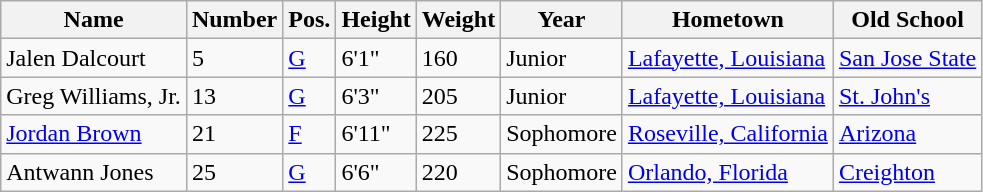<table class="wikitable sortable" border="1">
<tr>
<th>Name</th>
<th>Number</th>
<th>Pos.</th>
<th>Height</th>
<th>Weight</th>
<th>Year</th>
<th>Hometown</th>
<th>Old School</th>
</tr>
<tr>
<td>Jalen Dalcourt</td>
<td>5</td>
<td><a href='#'>G</a></td>
<td>6'1"</td>
<td>160</td>
<td>Junior</td>
<td><a href='#'>Lafayette, Louisiana</a></td>
<td><a href='#'>San Jose State</a></td>
</tr>
<tr>
<td>Greg Williams, Jr.</td>
<td>13</td>
<td><a href='#'>G</a></td>
<td>6'3"</td>
<td>205</td>
<td>Junior</td>
<td><a href='#'>Lafayette, Louisiana</a></td>
<td><a href='#'>St. John's</a></td>
</tr>
<tr>
<td><a href='#'>Jordan Brown</a></td>
<td>21</td>
<td><a href='#'>F</a></td>
<td>6'11"</td>
<td>225</td>
<td>Sophomore</td>
<td><a href='#'>Roseville, California</a></td>
<td><a href='#'>Arizona</a></td>
</tr>
<tr>
<td>Antwann Jones</td>
<td>25</td>
<td><a href='#'>G</a></td>
<td>6'6"</td>
<td>220</td>
<td>Sophomore</td>
<td><a href='#'>Orlando, Florida</a></td>
<td><a href='#'>Creighton</a></td>
</tr>
</table>
